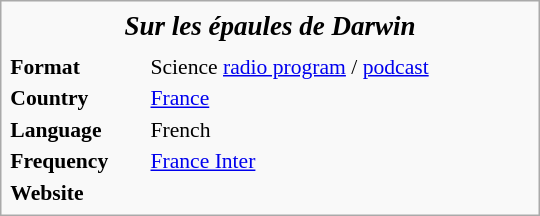<table class="infobox" style="width: 25em; text-align: left; font-size: 90%;">
<tr>
<td colspan="2" style="text-align:center; font-size: large;"><strong><em>Sur les épaules de Darwin</em></strong></td>
</tr>
<tr>
<td colspan="2" style="text-align:center;"></td>
</tr>
<tr>
<th>Format</th>
<td>Science <a href='#'>radio program</a> / <a href='#'>podcast</a></td>
</tr>
<tr>
<th>Country</th>
<td> <a href='#'>France</a></td>
</tr>
<tr>
<th>Language</th>
<td>French</td>
</tr>
<tr>
<th>Frequency</th>
<td><a href='#'>France Inter</a></td>
</tr>
<tr>
<th>Website</th>
<td></td>
</tr>
</table>
